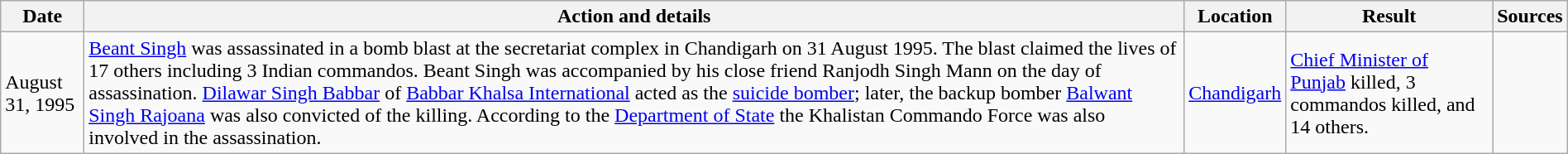<table class="wikitable" style="width:100%;">
<tr>
<th>Date</th>
<th>Action and details</th>
<th>Location</th>
<th>Result</th>
<th>Sources</th>
</tr>
<tr>
<td>August 31, 1995</td>
<td><a href='#'>Beant Singh</a> was assassinated in a bomb blast at the secretariat complex in Chandigarh on 31 August 1995. The blast claimed the lives of 17 others including 3 Indian commandos. Beant Singh was accompanied by his close friend Ranjodh Singh Mann on the day of assassination. <a href='#'>Dilawar Singh Babbar</a> of <a href='#'>Babbar Khalsa International</a> acted as the <a href='#'>suicide bomber</a>; later, the backup bomber <a href='#'>Balwant Singh Rajoana</a> was also convicted of the killing. According to the <a href='#'>Department of State</a> the Khalistan Commando Force was also involved in the assassination.</td>
<td><a href='#'>Chandigarh</a></td>
<td><a href='#'>Chief Minister of Punjab</a> killed, 3 commandos killed, and 14 others.</td>
<td></td>
</tr>
</table>
